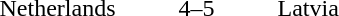<table style="text-align:center">
<tr>
<th width=200></th>
<th width=100></th>
<th width=200></th>
</tr>
<tr>
<td align=right>Netherlands </td>
<td>4–5</td>
<td align=left> Latvia</td>
</tr>
</table>
